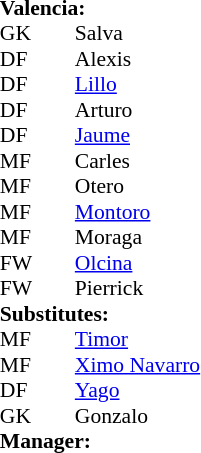<table style="font-size: 90%" cellspacing="0" cellpadding="0" align=center>
<tr>
<td colspan="4"><strong>Valencia:</strong></td>
</tr>
<tr>
<th width=25></th>
<th width=25></th>
</tr>
<tr>
<td>GK</td>
<td><strong> </strong></td>
<td> Salva</td>
</tr>
<tr>
<td>DF</td>
<td><strong> </strong></td>
<td> Alexis</td>
</tr>
<tr>
<td>DF</td>
<td><strong> </strong></td>
<td> <a href='#'>Lillo</a></td>
</tr>
<tr>
<td>DF</td>
<td><strong> </strong></td>
<td> Arturo</td>
</tr>
<tr>
<td>DF</td>
<td><strong> </strong></td>
<td> <a href='#'>Jaume</a></td>
<td></td>
</tr>
<tr>
<td>MF</td>
<td><strong> </strong></td>
<td> Carles</td>
</tr>
<tr>
<td>MF</td>
<td><strong> </strong></td>
<td> Otero</td>
<td></td>
</tr>
<tr>
<td>MF</td>
<td><strong> </strong></td>
<td> <a href='#'>Montoro</a></td>
</tr>
<tr>
<td>MF</td>
<td><strong> </strong></td>
<td> Moraga</td>
<td></td>
</tr>
<tr>
<td>FW</td>
<td><strong> </strong></td>
<td> <a href='#'>Olcina</a></td>
</tr>
<tr>
<td>FW</td>
<td><strong> </strong></td>
<td> Pierrick</td>
<td></td>
</tr>
<tr>
<td colspan=3><strong>Substitutes:</strong></td>
</tr>
<tr>
<td>MF</td>
<td><strong> </strong></td>
<td> <a href='#'>Timor</a></td>
<td></td>
</tr>
<tr>
<td>MF</td>
<td><strong> </strong></td>
<td> <a href='#'>Ximo Navarro</a></td>
<td></td>
</tr>
<tr>
<td>DF</td>
<td><strong> </strong></td>
<td> <a href='#'>Yago</a></td>
<td></td>
</tr>
<tr>
<td>GK</td>
<td><strong> </strong></td>
<td> Gonzalo</td>
<td></td>
</tr>
<tr>
<td colspan=3><strong>Manager:</strong></td>
</tr>
<tr>
<td colspan=4></td>
</tr>
</table>
